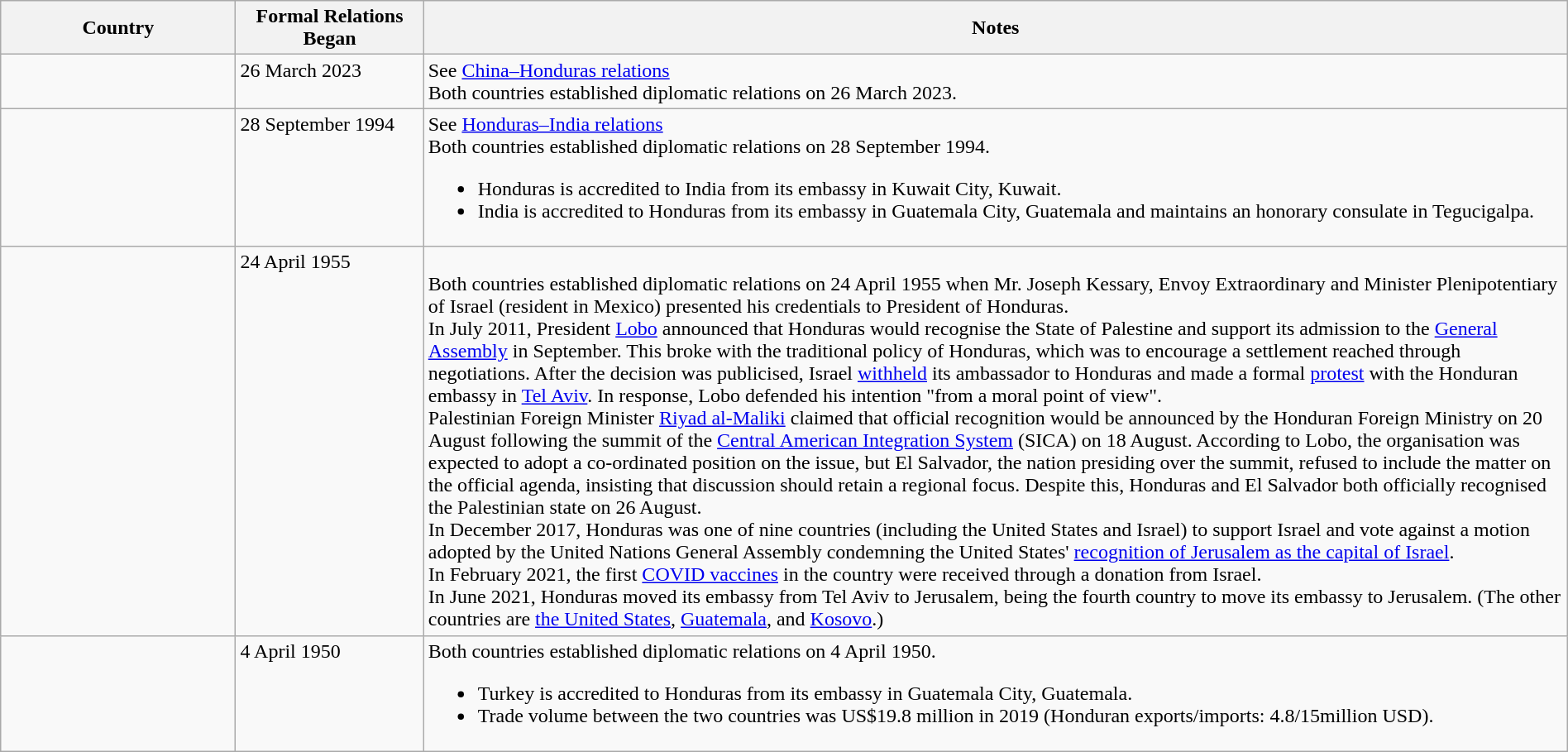<table class="wikitable sortable" style="width:100%; margin:auto;">
<tr>
<th style="width:15%;">Country</th>
<th style="width:12%;">Formal Relations Began</th>
<th>Notes</th>
</tr>
<tr valign="top">
<td></td>
<td>26 March 2023</td>
<td>See <a href='#'>China–Honduras relations</a><br>Both countries established diplomatic relations on 26 March 2023.</td>
</tr>
<tr valign="top">
<td></td>
<td>28 September 1994</td>
<td>See <a href='#'>Honduras–India relations</a><br>Both countries established diplomatic relations on 28 September 1994.<ul><li>Honduras is accredited to India from its embassy in Kuwait City, Kuwait.</li><li>India is accredited to Honduras from its embassy in Guatemala City, Guatemala and maintains an honorary consulate in Tegucigalpa.</li></ul></td>
</tr>
<tr valign="top">
<td></td>
<td>24 April 1955</td>
<td><br>Both countries established diplomatic relations on 24 April 1955 when Mr. Joseph Kessary, Envoy Extraordinary and Minister Plenipotentiary of Israel (resident in Mexico) presented his credentials to President of Honduras.<br>In July 2011, President <a href='#'>Lobo</a> announced that Honduras would recognise the State of Palestine and support its admission to the <a href='#'>General Assembly</a> in September. This broke with the traditional policy of Honduras, which was to encourage a settlement reached through negotiations. After the decision was publicised, Israel <a href='#'>withheld</a> its ambassador to Honduras and made a formal <a href='#'>protest</a> with the Honduran embassy in <a href='#'>Tel Aviv</a>. In response, Lobo defended his intention "from a moral point of view".<br>Palestinian Foreign Minister <a href='#'>Riyad al-Maliki</a> claimed that official recognition would be announced by the Honduran Foreign Ministry on 20 August following the summit of the <a href='#'>Central American Integration System</a> (SICA) on 18 August. According to Lobo, the organisation was expected to adopt a co-ordinated position on the issue, but El Salvador, the nation presiding over the summit, refused to include the matter on the official agenda, insisting that discussion should retain a regional focus. Despite this, Honduras and El Salvador both officially recognised the Palestinian state on 26 August.<br>In December 2017, Honduras was one of nine countries (including the United States and Israel) to support Israel and vote against a motion adopted by the United Nations General Assembly condemning the United States' <a href='#'>recognition of Jerusalem as the capital of Israel</a>.<br>In February 2021, the first <a href='#'>COVID vaccines</a> in the country were received through a donation from Israel.<br>In June 2021, Honduras moved its embassy from Tel Aviv to Jerusalem, being the fourth country to move its embassy to Jerusalem. (The other countries are <a href='#'>the United States</a>, <a href='#'>Guatemala</a>, and <a href='#'>Kosovo</a>.)</td>
</tr>
<tr valign="top">
<td></td>
<td>4 April 1950</td>
<td>Both countries established diplomatic relations on 4 April 1950.<br><ul><li>Turkey is accredited to Honduras from its embassy in Guatemala City, Guatemala.</li><li>Trade volume between the two countries was US$19.8 million in 2019 (Honduran exports/imports: 4.8/15million USD).</li></ul></td>
</tr>
</table>
